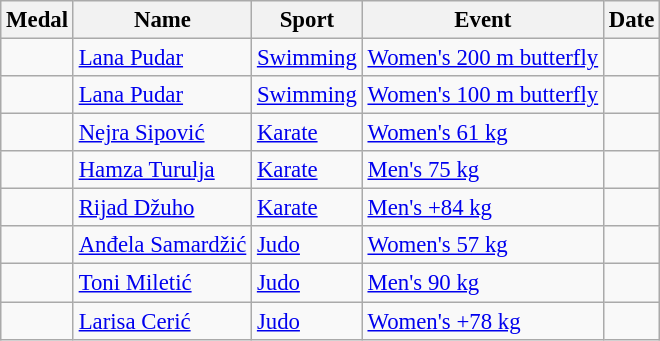<table class="wikitable sortable" style="font-size:95%">
<tr>
<th>Medal</th>
<th>Name</th>
<th>Sport</th>
<th>Event</th>
<th>Date</th>
</tr>
<tr>
<td></td>
<td><a href='#'>Lana Pudar</a></td>
<td><a href='#'>Swimming</a></td>
<td><a href='#'>Women's 200 m butterfly</a></td>
<td></td>
</tr>
<tr>
<td></td>
<td><a href='#'>Lana Pudar</a></td>
<td><a href='#'>Swimming</a></td>
<td><a href='#'>Women's 100 m butterfly</a></td>
<td></td>
</tr>
<tr>
<td></td>
<td><a href='#'>Nejra Sipović</a></td>
<td><a href='#'>Karate</a></td>
<td><a href='#'>Women's 61 kg</a></td>
<td></td>
</tr>
<tr>
<td></td>
<td><a href='#'>Hamza Turulja</a></td>
<td><a href='#'>Karate</a></td>
<td><a href='#'>Men's 75 kg</a></td>
<td></td>
</tr>
<tr>
<td></td>
<td><a href='#'>Rijad Džuho</a></td>
<td><a href='#'>Karate</a></td>
<td><a href='#'>Men's +84 kg</a></td>
<td></td>
</tr>
<tr>
<td></td>
<td><a href='#'>Anđela Samardžić</a></td>
<td><a href='#'>Judo</a></td>
<td><a href='#'>Women's 57 kg</a></td>
<td></td>
</tr>
<tr>
<td></td>
<td><a href='#'>Toni Miletić</a></td>
<td><a href='#'>Judo</a></td>
<td><a href='#'>Men's 90 kg</a></td>
<td></td>
</tr>
<tr>
<td></td>
<td><a href='#'>Larisa Cerić</a></td>
<td><a href='#'>Judo</a></td>
<td><a href='#'>Women's +78 kg</a></td>
<td></td>
</tr>
</table>
